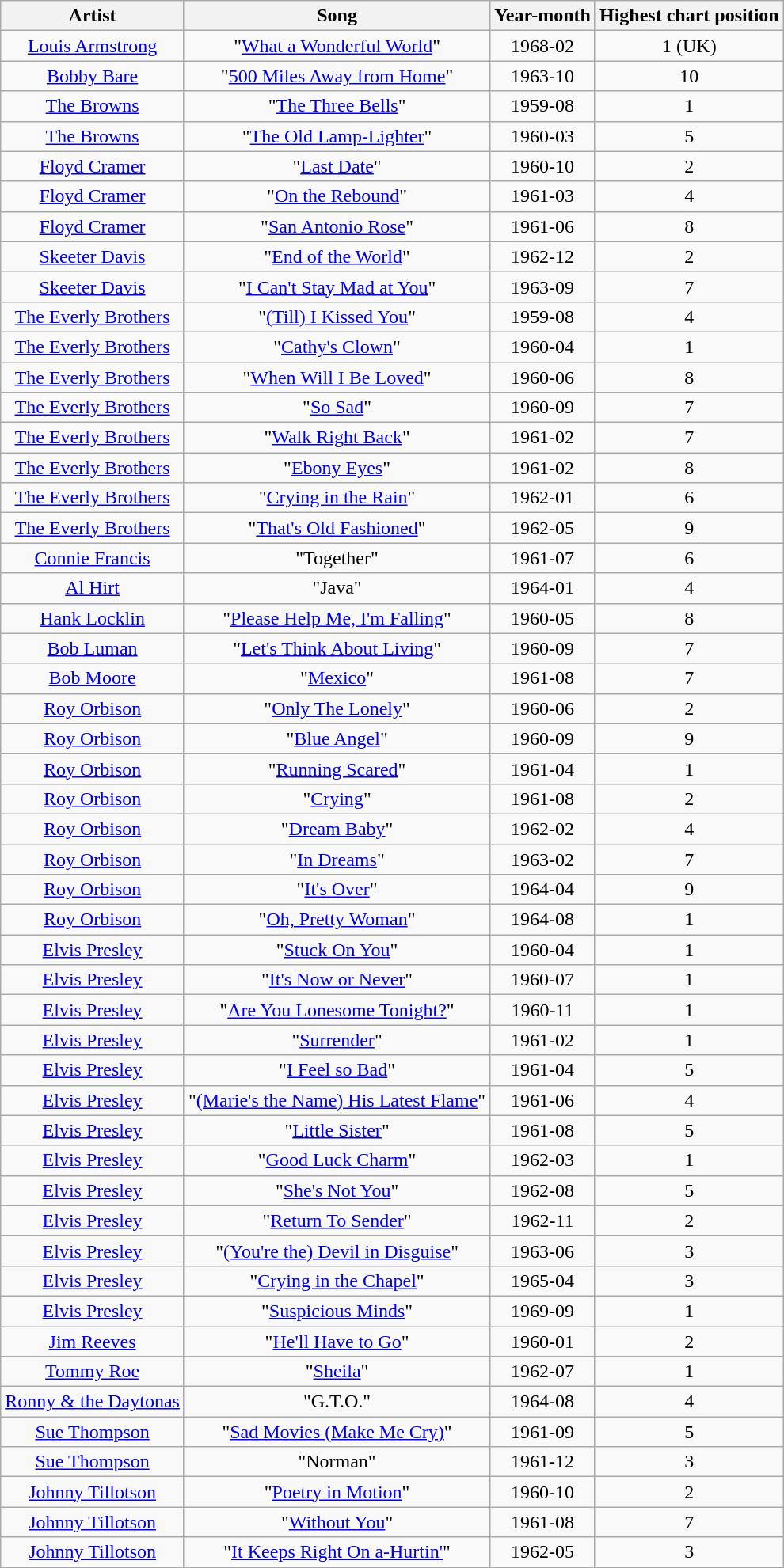<table class="sortable wikitable" style="text-align: center; margin: 1em">
<tr>
<th>Artist</th>
<th class="unsortable">Song</th>
<th>Year-month</th>
<th>Highest chart position</th>
</tr>
<tr>
<td><a href='#'>Louis Armstrong</a></td>
<td>"<a href='#'>What a Wonderful World</a>"</td>
<td>1968-02</td>
<td>1 (UK)</td>
</tr>
<tr>
<td><a href='#'>Bobby Bare</a></td>
<td>"<a href='#'>500 Miles Away from Home</a>"</td>
<td>1963-10</td>
<td>10</td>
</tr>
<tr>
<td><a href='#'>The Browns</a></td>
<td>"<a href='#'>The Three Bells</a>"</td>
<td>1959-08</td>
<td>1</td>
</tr>
<tr>
<td><a href='#'>The Browns</a></td>
<td>"<a href='#'>The Old Lamp-Lighter</a>"</td>
<td>1960-03</td>
<td>5</td>
</tr>
<tr>
<td><a href='#'>Floyd Cramer</a></td>
<td>"<a href='#'>Last Date</a>"</td>
<td>1960-10</td>
<td>2</td>
</tr>
<tr>
<td><a href='#'>Floyd Cramer</a></td>
<td>"<a href='#'>On the Rebound</a>"</td>
<td>1961-03</td>
<td>4</td>
</tr>
<tr>
<td><a href='#'>Floyd Cramer</a></td>
<td>"<a href='#'>San Antonio Rose</a>"</td>
<td>1961-06</td>
<td>8</td>
</tr>
<tr>
<td><a href='#'>Skeeter Davis</a></td>
<td>"<a href='#'>End of the World</a>"</td>
<td>1962-12</td>
<td>2</td>
</tr>
<tr>
<td><a href='#'>Skeeter Davis</a></td>
<td>"<a href='#'>I Can't Stay Mad at You</a>"</td>
<td>1963-09</td>
<td>7</td>
</tr>
<tr>
<td><a href='#'>The Everly Brothers</a></td>
<td>"<a href='#'>(Till) I Kissed You</a>"</td>
<td>1959-08</td>
<td>4</td>
</tr>
<tr>
<td><a href='#'>The Everly Brothers</a></td>
<td>"<a href='#'>Cathy's Clown</a>"</td>
<td>1960-04</td>
<td>1</td>
</tr>
<tr>
<td><a href='#'>The Everly Brothers</a></td>
<td>"<a href='#'>When Will I Be Loved</a>"</td>
<td>1960-06</td>
<td>8</td>
</tr>
<tr>
<td><a href='#'>The Everly Brothers</a></td>
<td>"<a href='#'>So Sad</a>"</td>
<td>1960-09</td>
<td>7</td>
</tr>
<tr>
<td><a href='#'>The Everly Brothers</a></td>
<td>"<a href='#'>Walk Right Back</a>"</td>
<td>1961-02</td>
<td>7</td>
</tr>
<tr>
<td><a href='#'>The Everly Brothers</a></td>
<td>"<a href='#'>Ebony Eyes</a>"</td>
<td>1961-02</td>
<td>8</td>
</tr>
<tr>
<td><a href='#'>The Everly Brothers</a></td>
<td>"<a href='#'>Crying in the Rain</a>"</td>
<td>1962-01</td>
<td>6</td>
</tr>
<tr>
<td><a href='#'>The Everly Brothers</a></td>
<td>"<a href='#'>That's Old Fashioned</a>"</td>
<td>1962-05</td>
<td>9</td>
</tr>
<tr>
<td><a href='#'>Connie Francis</a></td>
<td>"Together"</td>
<td>1961-07</td>
<td>6</td>
</tr>
<tr>
<td><a href='#'>Al Hirt</a></td>
<td>"Java"</td>
<td>1964-01</td>
<td>4</td>
</tr>
<tr>
<td><a href='#'>Hank Locklin</a></td>
<td>"<a href='#'>Please Help Me, I'm Falling</a>"</td>
<td>1960-05</td>
<td>8</td>
</tr>
<tr>
<td><a href='#'>Bob Luman</a></td>
<td>"<a href='#'>Let's Think About Living</a>"</td>
<td>1960-09</td>
<td>7</td>
</tr>
<tr>
<td><a href='#'>Bob Moore</a></td>
<td>"<a href='#'>Mexico</a>"</td>
<td>1961-08</td>
<td>7</td>
</tr>
<tr>
<td><a href='#'>Roy Orbison</a></td>
<td>"<a href='#'>Only The Lonely</a>"</td>
<td>1960-06</td>
<td>2</td>
</tr>
<tr>
<td><a href='#'>Roy Orbison</a></td>
<td>"<a href='#'>Blue Angel</a>"</td>
<td>1960-09</td>
<td>9</td>
</tr>
<tr>
<td><a href='#'>Roy Orbison</a></td>
<td>"<a href='#'>Running Scared</a>"</td>
<td>1961-04</td>
<td>1</td>
</tr>
<tr>
<td><a href='#'>Roy Orbison</a></td>
<td>"<a href='#'>Crying</a>"</td>
<td>1961-08</td>
<td>2</td>
</tr>
<tr>
<td><a href='#'>Roy Orbison</a></td>
<td>"<a href='#'>Dream Baby</a>"</td>
<td>1962-02</td>
<td>4</td>
</tr>
<tr>
<td><a href='#'>Roy Orbison</a></td>
<td>"<a href='#'>In Dreams</a>"</td>
<td>1963-02</td>
<td>7</td>
</tr>
<tr>
<td><a href='#'>Roy Orbison</a></td>
<td>"<a href='#'>It's Over</a>"</td>
<td>1964-04</td>
<td>9</td>
</tr>
<tr>
<td><a href='#'>Roy Orbison</a></td>
<td>"<a href='#'>Oh, Pretty Woman</a>"</td>
<td>1964-08</td>
<td>1</td>
</tr>
<tr>
<td><a href='#'>Elvis Presley</a></td>
<td>"<a href='#'>Stuck On You</a>"</td>
<td>1960-04</td>
<td>1</td>
</tr>
<tr>
<td><a href='#'>Elvis Presley</a></td>
<td>"<a href='#'>It's Now or Never</a>"</td>
<td>1960-07</td>
<td>1</td>
</tr>
<tr>
<td><a href='#'>Elvis Presley</a></td>
<td>"<a href='#'>Are You Lonesome Tonight?</a>"</td>
<td>1960-11</td>
<td>1</td>
</tr>
<tr>
<td><a href='#'>Elvis Presley</a></td>
<td>"<a href='#'>Surrender</a>"</td>
<td>1961-02</td>
<td>1</td>
</tr>
<tr>
<td><a href='#'>Elvis Presley</a></td>
<td>"<a href='#'>I Feel so Bad</a>"</td>
<td>1961-04</td>
<td>5</td>
</tr>
<tr>
<td><a href='#'>Elvis Presley</a></td>
<td>"<a href='#'>(Marie's the Name) His Latest Flame</a>"</td>
<td>1961-06</td>
<td>4</td>
</tr>
<tr>
<td><a href='#'>Elvis Presley</a></td>
<td>"<a href='#'>Little Sister</a>"</td>
<td>1961-08</td>
<td>5</td>
</tr>
<tr>
<td><a href='#'>Elvis Presley</a></td>
<td>"<a href='#'>Good Luck Charm</a>"</td>
<td>1962-03</td>
<td>1</td>
</tr>
<tr>
<td><a href='#'>Elvis Presley</a></td>
<td>"<a href='#'>She's Not You</a>"</td>
<td>1962-08</td>
<td>5</td>
</tr>
<tr>
<td><a href='#'>Elvis Presley</a></td>
<td>"<a href='#'>Return To Sender</a>"</td>
<td>1962-11</td>
<td>2</td>
</tr>
<tr>
<td><a href='#'>Elvis Presley</a></td>
<td>"<a href='#'>(You're the) Devil in Disguise</a>"</td>
<td>1963-06</td>
<td>3</td>
</tr>
<tr>
<td><a href='#'>Elvis Presley</a></td>
<td>"<a href='#'>Crying in the Chapel</a>"</td>
<td>1965-04</td>
<td>3</td>
</tr>
<tr>
<td><a href='#'>Elvis Presley</a></td>
<td>"<a href='#'>Suspicious Minds</a>"</td>
<td>1969-09</td>
<td>1</td>
</tr>
<tr>
<td><a href='#'>Jim Reeves</a></td>
<td>"<a href='#'>He'll Have to Go</a>"</td>
<td>1960-01</td>
<td>2</td>
</tr>
<tr>
<td><a href='#'>Tommy Roe</a></td>
<td>"<a href='#'>Sheila</a>"</td>
<td>1962-07</td>
<td>1</td>
</tr>
<tr>
<td><a href='#'>Ronny & the Daytonas</a></td>
<td>"G.T.O."</td>
<td>1964-08</td>
<td>4</td>
</tr>
<tr>
<td><a href='#'>Sue Thompson</a></td>
<td>"<a href='#'>Sad Movies (Make Me Cry)</a>"</td>
<td>1961-09</td>
<td>5</td>
</tr>
<tr>
<td><a href='#'>Sue Thompson</a></td>
<td>"Norman"</td>
<td>1961-12</td>
<td>3</td>
</tr>
<tr>
<td><a href='#'>Johnny Tillotson</a></td>
<td>"<a href='#'>Poetry in Motion</a>"</td>
<td>1960-10</td>
<td>2</td>
</tr>
<tr>
<td><a href='#'>Johnny Tillotson</a></td>
<td>"<a href='#'>Without You</a>"</td>
<td>1961-08</td>
<td>7</td>
</tr>
<tr>
<td><a href='#'>Johnny Tillotson</a></td>
<td>"<a href='#'>It Keeps Right On a-Hurtin'</a>"</td>
<td>1962-05</td>
<td>3</td>
</tr>
</table>
